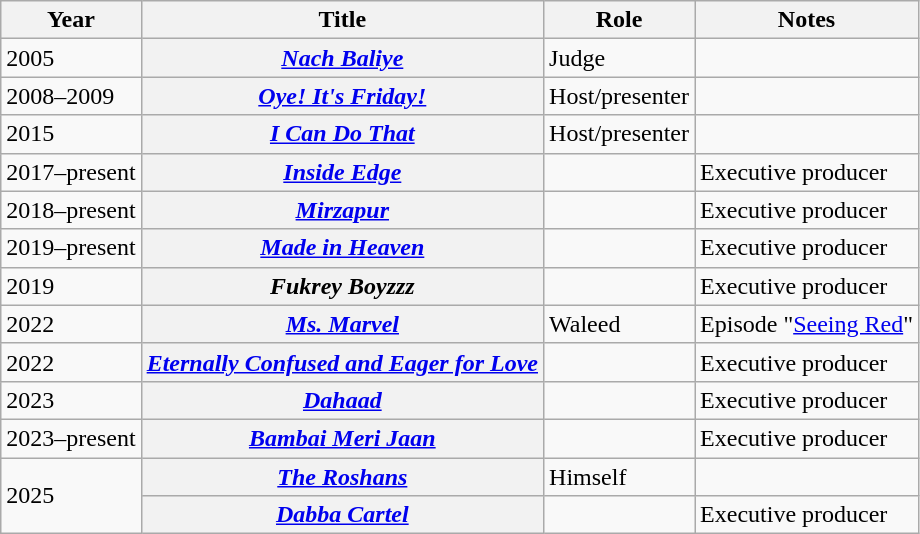<table class="wikitable">
<tr>
<th scope="col">Year</th>
<th scope="col">Title</th>
<th scope="col">Role</th>
<th scope="col" class="unsortable">Notes</th>
</tr>
<tr>
<td>2005</td>
<th align="left"><em><a href='#'>Nach Baliye</a></em></th>
<td>Judge</td>
<td></td>
</tr>
<tr>
<td>2008–2009</td>
<th align="left"><em><a href='#'>Oye! It's Friday!</a></em></th>
<td>Host/presenter</td>
<td></td>
</tr>
<tr>
<td>2015</td>
<th align="left"><em><a href='#'>I Can Do That</a></em></th>
<td>Host/presenter</td>
<td></td>
</tr>
<tr>
<td>2017–present</td>
<th align="left"><em><a href='#'>Inside Edge</a></em></th>
<td></td>
<td>Executive producer</td>
</tr>
<tr>
<td>2018–present</td>
<th align="left"><em><a href='#'>Mirzapur</a></em></th>
<td></td>
<td>Executive producer</td>
</tr>
<tr>
<td>2019–present</td>
<th align="left"><em><a href='#'>Made in Heaven</a></em></th>
<td></td>
<td>Executive producer</td>
</tr>
<tr>
<td>2019</td>
<th align="left"><em>Fukrey Boyzzz</em></th>
<td></td>
<td>Executive producer</td>
</tr>
<tr>
<td>2022</td>
<th align="left"><em><a href='#'>Ms. Marvel</a></em></th>
<td>Waleed</td>
<td>Episode "<a href='#'>Seeing Red</a>"</td>
</tr>
<tr>
<td>2022</td>
<th align="left"><em><a href='#'>Eternally Confused and Eager for Love</a></em></th>
<td></td>
<td>Executive producer</td>
</tr>
<tr>
<td>2023</td>
<th align="left"><em><a href='#'>Dahaad</a></em></th>
<td></td>
<td>Executive producer</td>
</tr>
<tr>
<td>2023–present</td>
<th align="left"><em><a href='#'>Bambai Meri Jaan</a></em></th>
<td></td>
<td>Executive producer</td>
</tr>
<tr>
<td rowspan="2">2025</td>
<th scope="row"><em><a href='#'>The Roshans</a></em></th>
<td>Himself</td>
<td Documentary></td>
</tr>
<tr>
<th align="left"><em><a href='#'>Dabba Cartel</a></em></th>
<td></td>
<td>Executive producer</td>
</tr>
</table>
